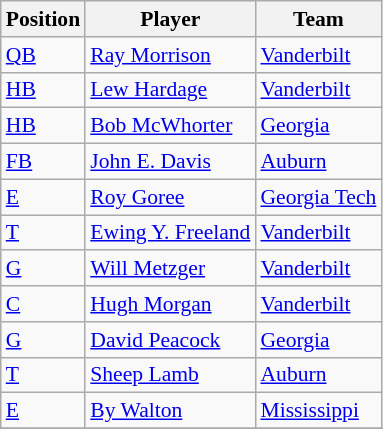<table class="wikitable" style="font-size: 90%">
<tr>
<th>Position</th>
<th>Player</th>
<th>Team</th>
</tr>
<tr>
<td><a href='#'>QB</a></td>
<td><a href='#'>Ray Morrison</a></td>
<td><a href='#'>Vanderbilt</a></td>
</tr>
<tr>
<td><a href='#'>HB</a></td>
<td><a href='#'>Lew Hardage</a></td>
<td><a href='#'>Vanderbilt</a></td>
</tr>
<tr>
<td><a href='#'>HB</a></td>
<td><a href='#'>Bob McWhorter</a></td>
<td><a href='#'>Georgia</a></td>
</tr>
<tr>
<td><a href='#'>FB</a></td>
<td><a href='#'>John E. Davis</a></td>
<td><a href='#'>Auburn</a></td>
</tr>
<tr>
<td><a href='#'>E</a></td>
<td><a href='#'>Roy Goree</a></td>
<td><a href='#'>Georgia Tech</a></td>
</tr>
<tr>
<td><a href='#'>T</a></td>
<td><a href='#'>Ewing Y. Freeland</a></td>
<td><a href='#'>Vanderbilt</a></td>
</tr>
<tr>
<td><a href='#'>G</a></td>
<td><a href='#'>Will Metzger</a></td>
<td><a href='#'>Vanderbilt</a></td>
</tr>
<tr>
<td><a href='#'>C</a></td>
<td><a href='#'>Hugh Morgan</a></td>
<td><a href='#'>Vanderbilt</a></td>
</tr>
<tr>
<td><a href='#'>G</a></td>
<td><a href='#'>David Peacock</a></td>
<td><a href='#'>Georgia</a></td>
</tr>
<tr>
<td><a href='#'>T</a></td>
<td><a href='#'>Sheep Lamb</a></td>
<td><a href='#'>Auburn</a></td>
</tr>
<tr>
<td><a href='#'>E</a></td>
<td><a href='#'>By Walton</a></td>
<td><a href='#'>Mississippi</a></td>
</tr>
<tr>
</tr>
</table>
